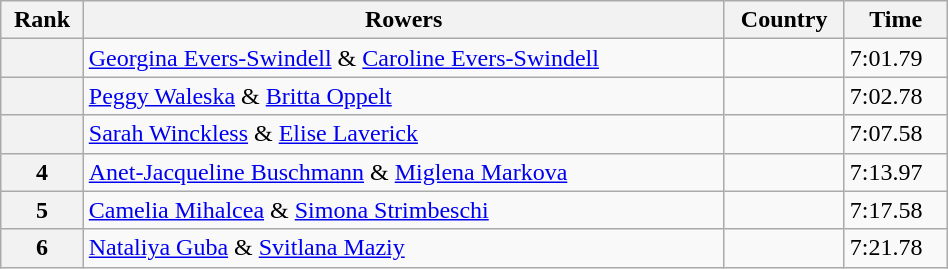<table class="wikitable" width=50%>
<tr>
<th>Rank</th>
<th>Rowers</th>
<th>Country</th>
<th>Time</th>
</tr>
<tr>
<th></th>
<td><a href='#'>Georgina Evers-Swindell</a> & <a href='#'>Caroline Evers-Swindell</a></td>
<td></td>
<td>7:01.79</td>
</tr>
<tr>
<th></th>
<td><a href='#'>Peggy Waleska</a> & <a href='#'>Britta Oppelt</a></td>
<td></td>
<td>7:02.78</td>
</tr>
<tr>
<th></th>
<td><a href='#'>Sarah Winckless</a> & <a href='#'>Elise Laverick</a></td>
<td></td>
<td>7:07.58</td>
</tr>
<tr>
<th>4</th>
<td><a href='#'>Anet-Jacqueline Buschmann</a> & <a href='#'>Miglena Markova</a></td>
<td></td>
<td>7:13.97</td>
</tr>
<tr>
<th>5</th>
<td><a href='#'>Camelia Mihalcea</a> & <a href='#'>Simona Strimbeschi</a></td>
<td></td>
<td>7:17.58</td>
</tr>
<tr>
<th>6</th>
<td><a href='#'>Nataliya Guba</a> & <a href='#'>Svitlana Maziy</a></td>
<td></td>
<td>7:21.78</td>
</tr>
</table>
